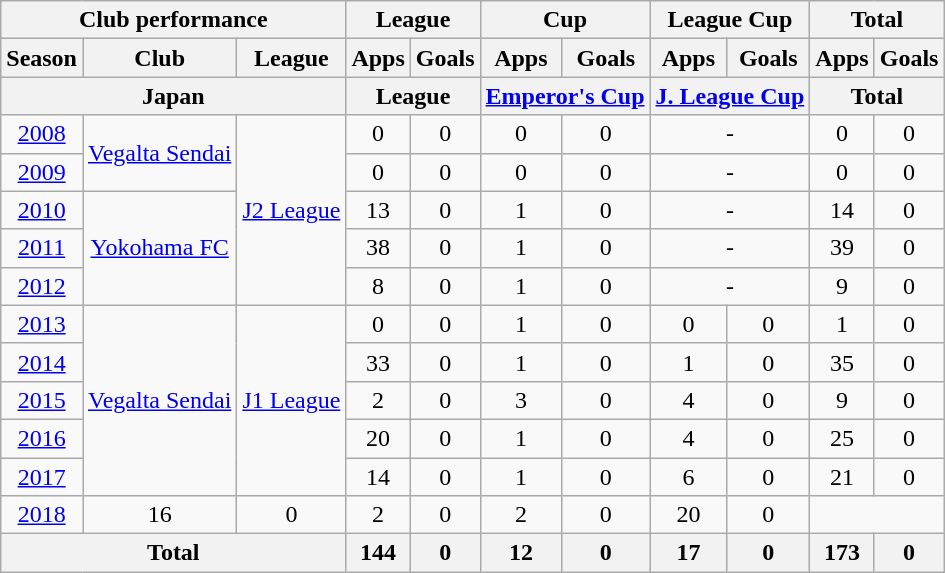<table class="wikitable" style="text-align:center;">
<tr>
<th colspan=3>Club performance</th>
<th colspan=2>League</th>
<th colspan=2>Cup</th>
<th colspan=2>League Cup</th>
<th colspan=2>Total</th>
</tr>
<tr>
<th>Season</th>
<th>Club</th>
<th>League</th>
<th>Apps</th>
<th>Goals</th>
<th>Apps</th>
<th>Goals</th>
<th>Apps</th>
<th>Goals</th>
<th>Apps</th>
<th>Goals</th>
</tr>
<tr>
<th colspan=3>Japan</th>
<th colspan=2>League</th>
<th colspan=2><a href='#'>Emperor's Cup</a></th>
<th colspan="2"><a href='#'>J. League Cup</a></th>
<th colspan=2>Total</th>
</tr>
<tr>
<td><a href='#'>2008</a></td>
<td rowspan="2"><a href='#'>Vegalta Sendai</a></td>
<td rowspan="5"><a href='#'>J2 League</a></td>
<td>0</td>
<td>0</td>
<td>0</td>
<td>0</td>
<td colspan="2">-</td>
<td>0</td>
<td>0</td>
</tr>
<tr>
<td><a href='#'>2009</a></td>
<td>0</td>
<td>0</td>
<td>0</td>
<td>0</td>
<td colspan="2">-</td>
<td>0</td>
<td>0</td>
</tr>
<tr>
<td><a href='#'>2010</a></td>
<td rowspan="3"><a href='#'>Yokohama FC</a></td>
<td>13</td>
<td>0</td>
<td>1</td>
<td>0</td>
<td colspan="2">-</td>
<td>14</td>
<td>0</td>
</tr>
<tr>
<td><a href='#'>2011</a></td>
<td>38</td>
<td>0</td>
<td>1</td>
<td>0</td>
<td colspan="2">-</td>
<td>39</td>
<td>0</td>
</tr>
<tr>
<td><a href='#'>2012</a></td>
<td>8</td>
<td>0</td>
<td>1</td>
<td>0</td>
<td colspan="2">-</td>
<td>9</td>
<td>0</td>
</tr>
<tr>
<td><a href='#'>2013</a></td>
<td rowspan="5"><a href='#'>Vegalta Sendai</a></td>
<td rowspan="5"><a href='#'>J1 League</a></td>
<td>0</td>
<td>0</td>
<td>1</td>
<td>0</td>
<td>0</td>
<td>0</td>
<td>1</td>
<td>0</td>
</tr>
<tr>
<td><a href='#'>2014</a></td>
<td>33</td>
<td>0</td>
<td>1</td>
<td>0</td>
<td>1</td>
<td>0</td>
<td>35</td>
<td>0</td>
</tr>
<tr>
<td><a href='#'>2015</a></td>
<td>2</td>
<td>0</td>
<td>3</td>
<td>0</td>
<td>4</td>
<td>0</td>
<td>9</td>
<td>0</td>
</tr>
<tr>
<td><a href='#'>2016</a></td>
<td>20</td>
<td>0</td>
<td>1</td>
<td>0</td>
<td>4</td>
<td>0</td>
<td>25</td>
<td>0</td>
</tr>
<tr>
<td><a href='#'>2017</a></td>
<td>14</td>
<td>0</td>
<td>1</td>
<td>0</td>
<td>6</td>
<td>0</td>
<td>21</td>
<td>0</td>
</tr>
<tr>
<td><a href='#'>2018</a></td>
<td>16</td>
<td>0</td>
<td>2</td>
<td>0</td>
<td>2</td>
<td>0</td>
<td>20</td>
<td>0</td>
</tr>
<tr>
<th colspan=3>Total</th>
<th>144</th>
<th>0</th>
<th>12</th>
<th>0</th>
<th>17</th>
<th>0</th>
<th>173</th>
<th>0</th>
</tr>
</table>
